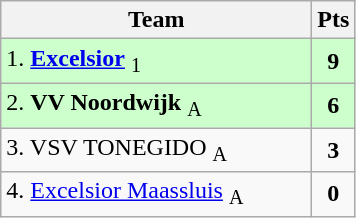<table class="wikitable" style="text-align:center; float:left; margin-right:1em">
<tr>
<th style="width:200px">Team</th>
<th width=20>Pts</th>
</tr>
<tr bgcolor=ccffcc>
<td align=left>1. <strong><a href='#'>Excelsior</a></strong> <sub>1</sub></td>
<td><strong>9</strong></td>
</tr>
<tr bgcolor=ccffcc>
<td align=left>2. <strong>VV Noordwijk</strong> <sub>A</sub></td>
<td><strong>6</strong></td>
</tr>
<tr>
<td align=left>3. VSV TONEGIDO <sub>A</sub></td>
<td><strong>3</strong></td>
</tr>
<tr>
<td align=left>4. <a href='#'>Excelsior Maassluis</a> <sub>A</sub></td>
<td><strong>0</strong></td>
</tr>
</table>
